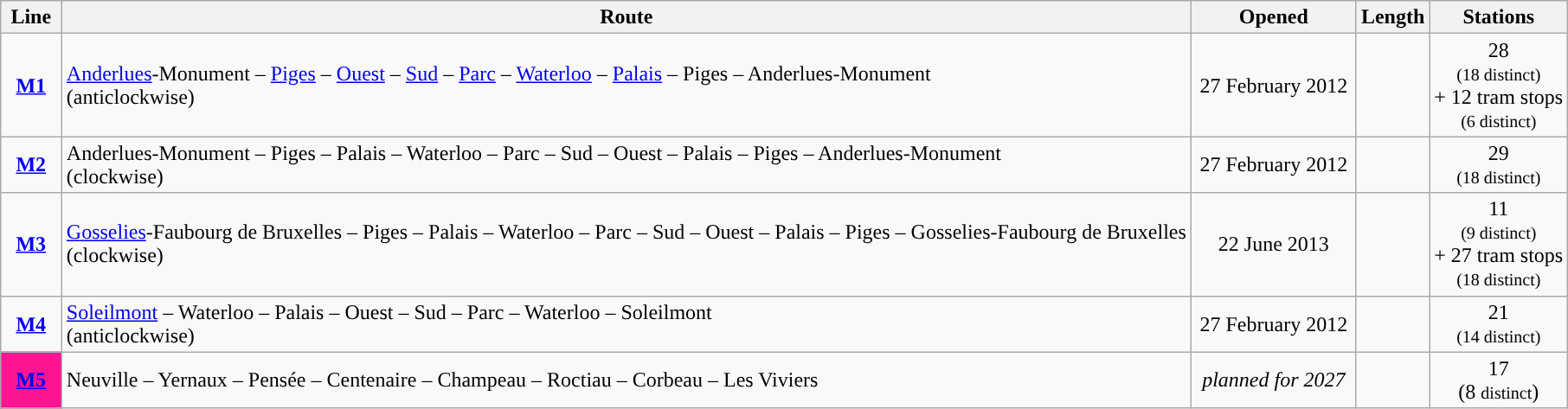<table class="wikitable" style="margin: 2em auto 2em auto;">
<tr>
<th width="40px">Line</th>
<th>Route</th>
<th width="120px">Opened</th>
<th>Length</th>
<th>Stations</th>
</tr>
<tr>
<td align="center" style="color:#FFFFFF;background-color:#"><a href='#'><span><strong>M1</strong></span></a></td>
<td style="text-align:left;"><a href='#'>Anderlues</a>-Monument – <a href='#'>Piges</a> – <a href='#'>Ouest</a> – <a href='#'>Sud</a> – <a href='#'>Parc</a> – <a href='#'>Waterloo</a> – <a href='#'>Palais</a> – Piges – Anderlues-Monument<br>(anticlockwise)</td>
<td style="text-align:center;">27 February 2012</td>
<td style="text-align:center;"></td>
<td style="text-align:center;">28<br><small>(18 distinct)</small><br>+ 12 tram stops<br><small>(6 distinct)</small></td>
</tr>
<tr>
<td align="center" style="color:#FFFFFF;background-color:#"><a href='#'><span><strong>M2</strong></span></a></td>
<td style="text-align:left;">Anderlues-Monument – Piges – Palais – Waterloo – Parc – Sud – Ouest – Palais – Piges – Anderlues-Monument<br>(clockwise)</td>
<td style="text-align:center;">27 February 2012</td>
<td style="text-align:center;"></td>
<td style="text-align:center;">29<br><small>(18 distinct)</small></td>
</tr>
<tr>
<td align="center" style="color:#FFFFFF;background-color:#"><a href='#'><span><strong>M3</strong></span></a></td>
<td style="text-align:left;"><a href='#'>Gosselies</a>-Faubourg de Bruxelles – Piges – Palais – Waterloo – Parc – Sud – Ouest – Palais – Piges – Gosselies-Faubourg de Bruxelles<br>(clockwise)</td>
<td style="text-align:center;">22 June 2013</td>
<td style="text-align:center;"></td>
<td style="text-align:center;">11<br><small>(9 distinct)</small><br>+ 27 tram stops<br><small>(18 distinct)</small></td>
</tr>
<tr>
<td align="center" style="color:#FFFFFF;background-color:#"><a href='#'><span><strong>M4</strong></span></a></td>
<td style="text-align:left;"><a href='#'>Soleilmont</a> – Waterloo – Palais – Ouest – Sud – Parc – Waterloo – Soleilmont<br>(anticlockwise)</td>
<td style="text-align:center;">27 February 2012</td>
<td style="text-align:center;"></td>
<td style="text-align:center;">21<br><small>(14 distinct)</small></td>
</tr>
<tr>
<td align="center" style="color:#FFFFFF;background-color:#ff1493;"><a href='#'><span><strong>M5</strong></span></a></td>
<td>Neuville – Yernaux – Pensée – Centenaire – Champeau – Roctiau – Corbeau – Les Viviers</td>
<td style="text-align:center;"><em>planned for 2027</em></td>
<td style="text-align:center;"></td>
<td style="text-align:center;">17<br>(8 <small>distinct</small>)</td>
</tr>
</table>
